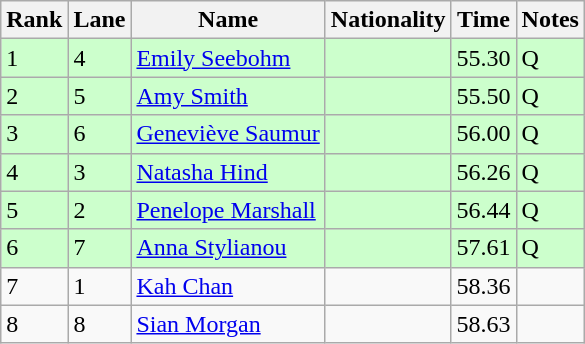<table class="wikitable">
<tr>
<th>Rank</th>
<th>Lane</th>
<th>Name</th>
<th>Nationality</th>
<th>Time</th>
<th>Notes</th>
</tr>
<tr bgcolor=ccffcc>
<td>1</td>
<td>4</td>
<td><a href='#'>Emily Seebohm</a></td>
<td></td>
<td>55.30</td>
<td>Q</td>
</tr>
<tr bgcolor=ccffcc>
<td>2</td>
<td>5</td>
<td><a href='#'>Amy Smith</a></td>
<td></td>
<td>55.50</td>
<td>Q</td>
</tr>
<tr bgcolor=ccffcc>
<td>3</td>
<td>6</td>
<td><a href='#'>Geneviève Saumur</a></td>
<td></td>
<td>56.00</td>
<td>Q</td>
</tr>
<tr bgcolor=ccffcc>
<td>4</td>
<td>3</td>
<td><a href='#'>Natasha Hind</a></td>
<td></td>
<td>56.26</td>
<td>Q</td>
</tr>
<tr bgcolor=ccffcc>
<td>5</td>
<td>2</td>
<td><a href='#'>Penelope Marshall</a></td>
<td></td>
<td>56.44</td>
<td>Q</td>
</tr>
<tr bgcolor=ccffcc>
<td>6</td>
<td>7</td>
<td><a href='#'>Anna Stylianou</a></td>
<td></td>
<td>57.61</td>
<td>Q</td>
</tr>
<tr>
<td>7</td>
<td>1</td>
<td><a href='#'>Kah Chan</a></td>
<td></td>
<td>58.36</td>
<td></td>
</tr>
<tr>
<td>8</td>
<td>8</td>
<td><a href='#'>Sian Morgan</a></td>
<td></td>
<td>58.63</td>
<td></td>
</tr>
</table>
